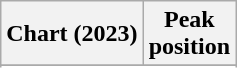<table class="wikitable sortable plainrowheaders" style="text-align:center;">
<tr>
<th scope="col">Chart (2023)</th>
<th scope="col">Peak<br>position</th>
</tr>
<tr>
</tr>
<tr>
</tr>
<tr>
</tr>
</table>
